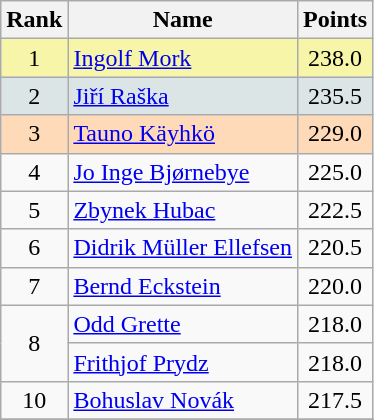<table class="wikitable sortable">
<tr>
<th align=Center>Rank</th>
<th>Name</th>
<th>Points</th>
</tr>
<tr style="background:#F7F6A8">
<td align=center>1</td>
<td> <a href='#'>Ingolf Mork</a></td>
<td align=center>238.0</td>
</tr>
<tr style="background: #DCE5E5;">
<td align=center>2</td>
<td> <a href='#'>Jiří Raška</a></td>
<td align=center>235.5</td>
</tr>
<tr style="background: #FFDAB9;">
<td align=center>3</td>
<td> <a href='#'>Tauno Käyhkö</a></td>
<td align=center>229.0</td>
</tr>
<tr>
<td align=center>4</td>
<td> <a href='#'>Jo Inge Bjørnebye</a></td>
<td align=center>225.0</td>
</tr>
<tr>
<td align=center>5</td>
<td> <a href='#'>Zbynek Hubac</a></td>
<td align=center>222.5</td>
</tr>
<tr>
<td align=center>6</td>
<td> <a href='#'>Didrik Müller Ellefsen</a></td>
<td align=center>220.5</td>
</tr>
<tr>
<td align=center>7</td>
<td> <a href='#'>Bernd Eckstein</a></td>
<td align=center>220.0</td>
</tr>
<tr>
<td rowspan=2 align=center>8</td>
<td> <a href='#'>Odd Grette</a></td>
<td align=center>218.0</td>
</tr>
<tr>
<td> <a href='#'>Frithjof Prydz</a></td>
<td align=center>218.0</td>
</tr>
<tr>
<td align=center>10</td>
<td> <a href='#'>Bohuslav Novák</a></td>
<td align=center>217.5</td>
</tr>
<tr>
</tr>
</table>
